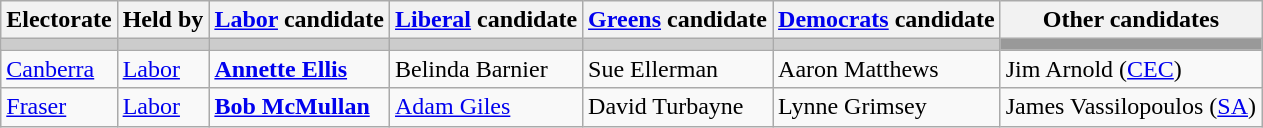<table class="wikitable">
<tr>
<th>Electorate</th>
<th>Held by</th>
<th><a href='#'>Labor</a> candidate</th>
<th><a href='#'>Liberal</a> candidate</th>
<th><a href='#'>Greens</a> candidate</th>
<th><a href='#'>Democrats</a> candidate</th>
<th>Other candidates</th>
</tr>
<tr style="background:#ccc;">
<td></td>
<td></td>
<td></td>
<td></td>
<td></td>
<td></td>
<td style="background:#999;"></td>
</tr>
<tr>
<td><a href='#'>Canberra</a></td>
<td><a href='#'>Labor</a></td>
<td><strong><a href='#'>Annette Ellis</a></strong></td>
<td>Belinda Barnier</td>
<td>Sue Ellerman</td>
<td>Aaron Matthews</td>
<td>Jim Arnold (<a href='#'>CEC</a>)</td>
</tr>
<tr>
<td><a href='#'>Fraser</a></td>
<td><a href='#'>Labor</a></td>
<td><strong><a href='#'>Bob McMullan</a></strong></td>
<td><a href='#'>Adam Giles</a></td>
<td>David Turbayne</td>
<td>Lynne Grimsey</td>
<td>James Vassilopoulos (<a href='#'>SA</a>)</td>
</tr>
</table>
